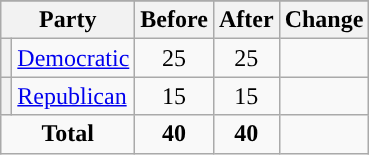<table class="wikitable" style="text-align:center;">
<tr>
</tr>
<tr>
<th colspan=2>Party</th>
<th>Before</th>
<th>After</th>
<th>Change</th>
</tr>
<tr>
<th style="background-color:"></th>
<td style="text-align:left;"><a href='#'>Democratic</a></td>
<td>25</td>
<td>25</td>
<td></td>
</tr>
<tr>
<th style="background-color:"></th>
<td style="text-align:left;"><a href='#'>Republican</a></td>
<td>15</td>
<td>15</td>
<td></td>
</tr>
<tr>
<td colspan=2><strong>Total</strong></td>
<td><strong>40</strong></td>
<td><strong>40</strong></td>
<td></td>
</tr>
</table>
